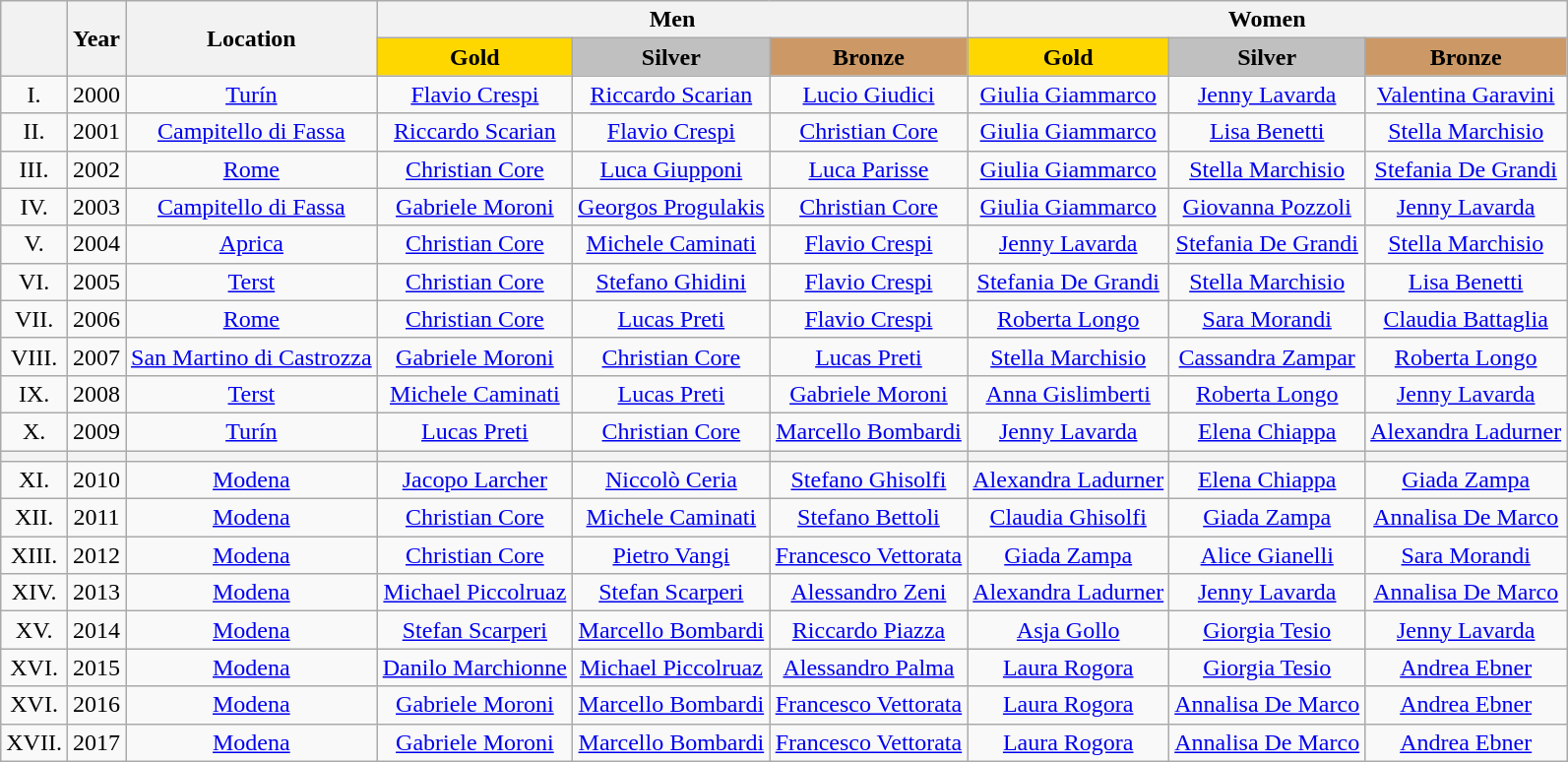<table class="wikitable">
<tr>
<th rowspan="2"></th>
<th rowspan="2">Year</th>
<th rowspan="2">Location</th>
<th colspan="3">Men</th>
<th colspan="3">Women</th>
</tr>
<tr>
<th style="background-color:gold">Gold</th>
<th style="background-color:silver">Silver</th>
<th style="background-color:#cc9966;">Bronze</th>
<th style="background-color:gold">Gold</th>
<th style="background-color:silver">Silver</th>
<th style="background-color:#cc9966;">Bronze</th>
</tr>
<tr align="center">
<td>I.</td>
<td>2000</td>
<td><a href='#'>Turín</a></td>
<td><a href='#'>Flavio Crespi</a></td>
<td><a href='#'>Riccardo Scarian</a></td>
<td><a href='#'>Lucio Giudici</a></td>
<td><a href='#'>Giulia Giammarco</a></td>
<td><a href='#'>Jenny Lavarda</a></td>
<td><a href='#'>Valentina Garavini</a></td>
</tr>
<tr align="center">
<td>II.</td>
<td>2001</td>
<td><a href='#'>Campitello di Fassa</a></td>
<td><a href='#'>Riccardo Scarian</a></td>
<td><a href='#'>Flavio Crespi</a></td>
<td><a href='#'>Christian Core</a></td>
<td><a href='#'>Giulia Giammarco</a></td>
<td><a href='#'>Lisa Benetti</a></td>
<td><a href='#'>Stella Marchisio</a></td>
</tr>
<tr align="center">
<td>III.</td>
<td>2002</td>
<td><a href='#'>Rome</a></td>
<td><a href='#'>Christian Core</a></td>
<td><a href='#'>Luca Giupponi</a></td>
<td><a href='#'>Luca Parisse</a></td>
<td><a href='#'>Giulia Giammarco</a></td>
<td><a href='#'>Stella Marchisio</a></td>
<td><a href='#'>Stefania De Grandi</a></td>
</tr>
<tr align="center">
<td>IV.</td>
<td>2003</td>
<td><a href='#'>Campitello di Fassa</a></td>
<td><a href='#'>Gabriele Moroni</a></td>
<td><a href='#'>Georgos Progulakis</a></td>
<td><a href='#'>Christian Core</a></td>
<td><a href='#'>Giulia Giammarco</a></td>
<td><a href='#'>Giovanna Pozzoli</a></td>
<td><a href='#'>Jenny Lavarda</a></td>
</tr>
<tr align="center">
<td>V.</td>
<td>2004</td>
<td><a href='#'>Aprica</a></td>
<td><a href='#'>Christian Core</a></td>
<td><a href='#'>Michele Caminati</a></td>
<td><a href='#'>Flavio Crespi</a></td>
<td><a href='#'>Jenny Lavarda</a></td>
<td><a href='#'>Stefania De Grandi</a></td>
<td><a href='#'>Stella Marchisio</a></td>
</tr>
<tr align="center">
<td>VI.</td>
<td>2005</td>
<td><a href='#'>Terst</a></td>
<td><a href='#'>Christian Core</a></td>
<td><a href='#'>Stefano Ghidini</a></td>
<td><a href='#'>Flavio Crespi</a></td>
<td><a href='#'>Stefania De Grandi</a></td>
<td><a href='#'>Stella Marchisio</a></td>
<td><a href='#'>Lisa Benetti</a></td>
</tr>
<tr align="center">
<td>VII.</td>
<td>2006</td>
<td><a href='#'>Rome</a></td>
<td><a href='#'>Christian Core</a></td>
<td><a href='#'>Lucas Preti</a></td>
<td><a href='#'>Flavio Crespi</a></td>
<td><a href='#'>Roberta Longo</a></td>
<td><a href='#'>Sara Morandi</a></td>
<td><a href='#'>Claudia Battaglia</a></td>
</tr>
<tr align="center">
<td>VIII.</td>
<td>2007</td>
<td><a href='#'>San Martino di Castrozza</a></td>
<td><a href='#'>Gabriele Moroni</a></td>
<td><a href='#'>Christian Core</a></td>
<td><a href='#'>Lucas Preti</a></td>
<td><a href='#'>Stella Marchisio</a></td>
<td><a href='#'>Cassandra Zampar</a></td>
<td><a href='#'>Roberta Longo</a></td>
</tr>
<tr align="center">
<td>IX.</td>
<td>2008</td>
<td><a href='#'>Terst</a></td>
<td><a href='#'>Michele Caminati</a></td>
<td><a href='#'>Lucas Preti</a></td>
<td><a href='#'>Gabriele Moroni</a></td>
<td><a href='#'>Anna Gislimberti</a></td>
<td><a href='#'>Roberta Longo</a></td>
<td><a href='#'>Jenny Lavarda</a></td>
</tr>
<tr align="center">
<td>X.</td>
<td>2009</td>
<td><a href='#'>Turín</a></td>
<td><a href='#'>Lucas Preti</a></td>
<td><a href='#'>Christian Core</a></td>
<td><a href='#'>Marcello Bombardi</a></td>
<td><a href='#'>Jenny Lavarda</a></td>
<td><a href='#'>Elena Chiappa</a></td>
<td><a href='#'>Alexandra Ladurner</a></td>
</tr>
<tr>
<th></th>
<th></th>
<th></th>
<th></th>
<th></th>
<th></th>
<th></th>
<th></th>
<th></th>
</tr>
<tr align="center">
<td>XI.</td>
<td>2010</td>
<td><a href='#'>Modena</a></td>
<td><a href='#'>Jacopo Larcher</a></td>
<td><a href='#'>Niccolò Ceria</a></td>
<td><a href='#'>Stefano Ghisolfi</a></td>
<td><a href='#'>Alexandra Ladurner</a></td>
<td><a href='#'>Elena Chiappa</a></td>
<td><a href='#'>Giada Zampa</a></td>
</tr>
<tr align="center">
<td>XII.</td>
<td>2011</td>
<td><a href='#'>Modena</a></td>
<td><a href='#'>Christian Core</a></td>
<td><a href='#'>Michele Caminati</a></td>
<td><a href='#'>Stefano Bettoli</a></td>
<td><a href='#'>Claudia Ghisolfi</a></td>
<td><a href='#'>Giada Zampa</a></td>
<td><a href='#'>Annalisa De Marco</a></td>
</tr>
<tr align="center">
<td>XIII.</td>
<td>2012</td>
<td><a href='#'>Modena</a></td>
<td><a href='#'>Christian Core</a></td>
<td><a href='#'>Pietro Vangi</a></td>
<td><a href='#'>Francesco Vettorata</a></td>
<td><a href='#'>Giada Zampa</a></td>
<td><a href='#'>Alice Gianelli</a></td>
<td><a href='#'>Sara Morandi</a></td>
</tr>
<tr align="center">
<td>XIV.</td>
<td>2013</td>
<td><a href='#'>Modena</a></td>
<td><a href='#'>Michael Piccolruaz</a></td>
<td><a href='#'>Stefan Scarperi</a></td>
<td><a href='#'>Alessandro Zeni</a></td>
<td><a href='#'>Alexandra Ladurner</a></td>
<td><a href='#'>Jenny Lavarda</a></td>
<td><a href='#'>Annalisa De Marco</a></td>
</tr>
<tr align="center">
<td>XV.</td>
<td>2014</td>
<td><a href='#'>Modena</a></td>
<td><a href='#'>Stefan Scarperi</a></td>
<td><a href='#'>Marcello Bombardi</a></td>
<td><a href='#'>Riccardo Piazza</a></td>
<td><a href='#'>Asja Gollo</a></td>
<td><a href='#'>Giorgia Tesio</a></td>
<td><a href='#'>Jenny Lavarda</a></td>
</tr>
<tr align="center">
<td>XVI.</td>
<td>2015</td>
<td><a href='#'>Modena</a></td>
<td><a href='#'>Danilo Marchionne</a></td>
<td><a href='#'>Michael Piccolruaz</a></td>
<td><a href='#'>Alessandro Palma</a></td>
<td><a href='#'>Laura Rogora</a></td>
<td><a href='#'>Giorgia Tesio</a></td>
<td><a href='#'>Andrea Ebner</a></td>
</tr>
<tr align="center">
<td>XVI.</td>
<td>2016</td>
<td><a href='#'>Modena</a></td>
<td><a href='#'>Gabriele Moroni</a></td>
<td><a href='#'>Marcello Bombardi</a></td>
<td><a href='#'>Francesco Vettorata</a></td>
<td><a href='#'>Laura Rogora</a></td>
<td><a href='#'>Annalisa De Marco</a></td>
<td><a href='#'>Andrea Ebner</a></td>
</tr>
<tr align="center">
<td>XVII.</td>
<td>2017</td>
<td><a href='#'>Modena</a></td>
<td><a href='#'>Gabriele Moroni</a></td>
<td><a href='#'>Marcello Bombardi</a></td>
<td><a href='#'>Francesco Vettorata</a></td>
<td><a href='#'>Laura Rogora</a></td>
<td><a href='#'>Annalisa De Marco</a></td>
<td><a href='#'>Andrea Ebner</a></td>
</tr>
</table>
